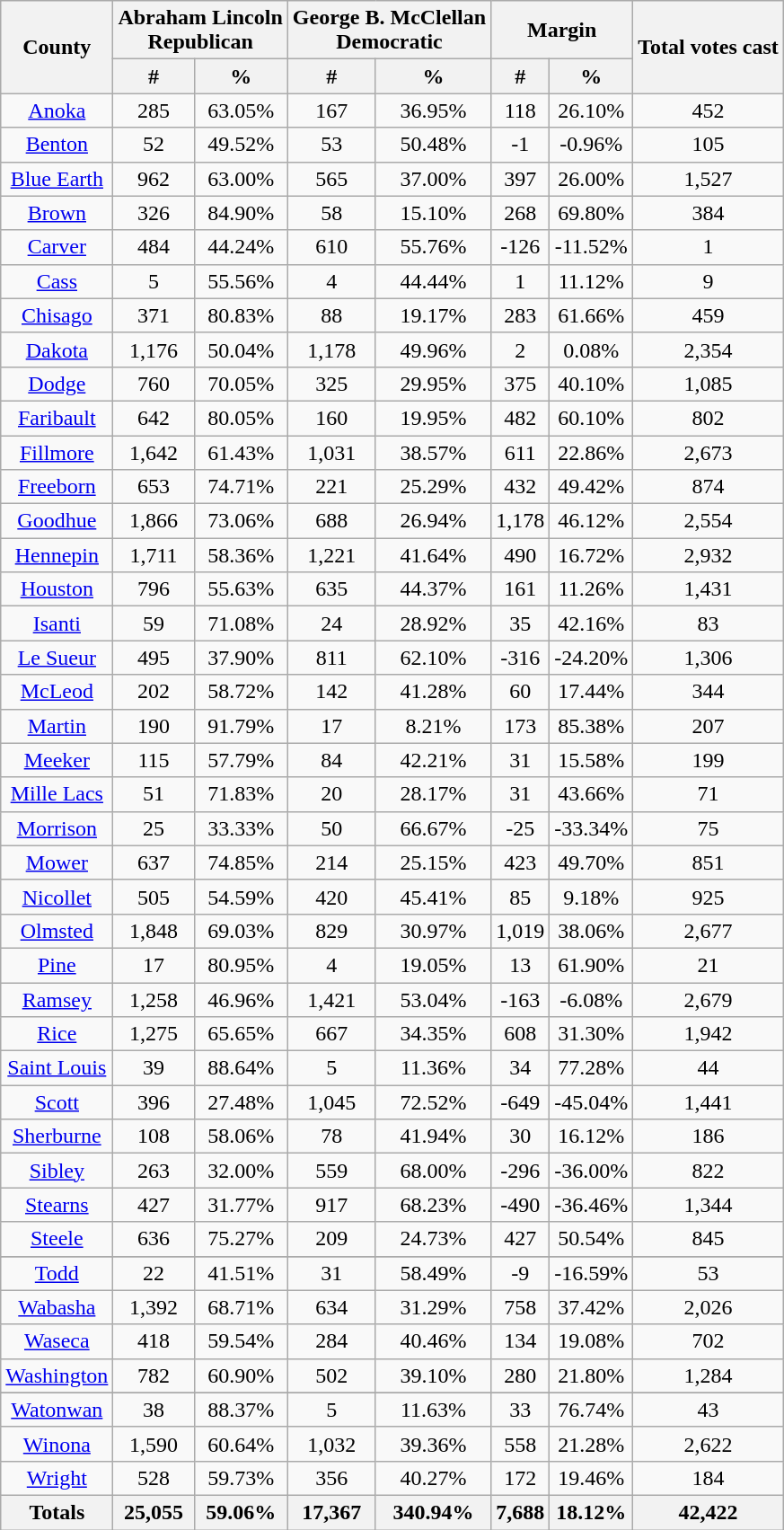<table class="wikitable sortable">
<tr>
<th style="text-align:center;" rowspan="2">County</th>
<th style="text-align:center;" colspan="2">Abraham Lincoln<br>Republican</th>
<th style="text-align:center;" colspan="2">George B. McClellan<br>Democratic</th>
<th style="text-align:center;" colspan="2">Margin</th>
<th style="text-align:center;" rowspan="2">Total votes cast</th>
</tr>
<tr>
<th style="text-align:center;" data-sort-type="number">#</th>
<th style="text-align:center;" data-sort-type="number">%</th>
<th style="text-align:center;" data-sort-type="number">#</th>
<th style="text-align:center;" data-sort-type="number">%</th>
<th style="text-align:center;" data-sort-type="number">#</th>
<th style="text-align:center;" data-sort-type="number">%</th>
</tr>
<tr style="text-align:center;">
<td><a href='#'>Anoka</a></td>
<td>285</td>
<td>63.05%</td>
<td>167</td>
<td>36.95%</td>
<td>118</td>
<td>26.10%</td>
<td>452</td>
</tr>
<tr style="text-align:center;">
<td><a href='#'>Benton</a></td>
<td>52</td>
<td>49.52%</td>
<td>53</td>
<td>50.48%</td>
<td>-1</td>
<td>-0.96%</td>
<td>105</td>
</tr>
<tr style="text-align:center;">
<td><a href='#'>Blue Earth</a></td>
<td>962</td>
<td>63.00%</td>
<td>565</td>
<td>37.00%</td>
<td>397</td>
<td>26.00%</td>
<td>1,527</td>
</tr>
<tr style="text-align:center;">
<td><a href='#'>Brown</a></td>
<td>326</td>
<td>84.90%</td>
<td>58</td>
<td>15.10%</td>
<td>268</td>
<td>69.80%</td>
<td>384</td>
</tr>
<tr style="text-align:center;">
<td><a href='#'>Carver</a></td>
<td>484</td>
<td>44.24%</td>
<td>610</td>
<td>55.76%</td>
<td>-126</td>
<td>-11.52%</td>
<td>1</td>
</tr>
<tr style="text-align:center;">
<td><a href='#'>Cass</a></td>
<td>5</td>
<td>55.56%</td>
<td>4</td>
<td>44.44%</td>
<td>1</td>
<td>11.12%</td>
<td>9</td>
</tr>
<tr style="text-align:center;">
<td><a href='#'>Chisago</a></td>
<td>371</td>
<td>80.83%</td>
<td>88</td>
<td>19.17%</td>
<td>283</td>
<td>61.66%</td>
<td>459</td>
</tr>
<tr style="text-align:center;">
<td><a href='#'>Dakota</a></td>
<td>1,176</td>
<td>50.04%</td>
<td>1,178</td>
<td>49.96%</td>
<td>2</td>
<td>0.08%</td>
<td>2,354</td>
</tr>
<tr style="text-align:center;">
<td><a href='#'>Dodge</a></td>
<td>760</td>
<td>70.05%</td>
<td>325</td>
<td>29.95%</td>
<td>375</td>
<td>40.10%</td>
<td>1,085</td>
</tr>
<tr style="text-align:center;">
<td><a href='#'>Faribault</a></td>
<td>642</td>
<td>80.05%</td>
<td>160</td>
<td>19.95%</td>
<td>482</td>
<td>60.10%</td>
<td>802</td>
</tr>
<tr style="text-align:center;">
<td><a href='#'>Fillmore</a></td>
<td>1,642</td>
<td>61.43%</td>
<td>1,031</td>
<td>38.57%</td>
<td>611</td>
<td>22.86%</td>
<td>2,673</td>
</tr>
<tr style="text-align:center;">
<td><a href='#'>Freeborn</a></td>
<td>653</td>
<td>74.71%</td>
<td>221</td>
<td>25.29%</td>
<td>432</td>
<td>49.42%</td>
<td>874</td>
</tr>
<tr style="text-align:center;">
<td><a href='#'>Goodhue</a></td>
<td>1,866</td>
<td>73.06%</td>
<td>688</td>
<td>26.94%</td>
<td>1,178</td>
<td>46.12%</td>
<td>2,554</td>
</tr>
<tr style="text-align:center;">
<td><a href='#'>Hennepin</a></td>
<td>1,711</td>
<td>58.36%</td>
<td>1,221</td>
<td>41.64%</td>
<td>490</td>
<td>16.72%</td>
<td>2,932</td>
</tr>
<tr style="text-align:center;">
<td><a href='#'>Houston</a></td>
<td>796</td>
<td>55.63%</td>
<td>635</td>
<td>44.37%</td>
<td>161</td>
<td>11.26%</td>
<td>1,431</td>
</tr>
<tr style="text-align:center;">
<td><a href='#'>Isanti</a></td>
<td>59</td>
<td>71.08%</td>
<td>24</td>
<td>28.92%</td>
<td>35</td>
<td>42.16%</td>
<td>83</td>
</tr>
<tr style="text-align:center;">
<td><a href='#'>Le Sueur</a></td>
<td>495</td>
<td>37.90%</td>
<td>811</td>
<td>62.10%</td>
<td>-316</td>
<td>-24.20%</td>
<td>1,306</td>
</tr>
<tr style="text-align:center;">
<td><a href='#'>McLeod</a></td>
<td>202</td>
<td>58.72%</td>
<td>142</td>
<td>41.28%</td>
<td>60</td>
<td>17.44%</td>
<td>344</td>
</tr>
<tr style="text-align:center;">
<td><a href='#'>Martin</a></td>
<td>190</td>
<td>91.79%</td>
<td>17</td>
<td>8.21%</td>
<td>173</td>
<td>85.38%</td>
<td>207</td>
</tr>
<tr style="text-align:center;">
<td><a href='#'>Meeker</a></td>
<td>115</td>
<td>57.79%</td>
<td>84</td>
<td>42.21%</td>
<td>31</td>
<td>15.58%</td>
<td>199</td>
</tr>
<tr style="text-align:center;">
<td><a href='#'>Mille Lacs</a></td>
<td>51</td>
<td>71.83%</td>
<td>20</td>
<td>28.17%</td>
<td>31</td>
<td>43.66%</td>
<td>71</td>
</tr>
<tr style="text-align:center;">
<td><a href='#'>Morrison</a></td>
<td>25</td>
<td>33.33%</td>
<td>50</td>
<td>66.67%</td>
<td>-25</td>
<td>-33.34%</td>
<td>75</td>
</tr>
<tr style="text-align:center;">
<td><a href='#'>Mower</a></td>
<td>637</td>
<td>74.85%</td>
<td>214</td>
<td>25.15%</td>
<td>423</td>
<td>49.70%</td>
<td>851</td>
</tr>
<tr style="text-align:center;">
<td><a href='#'>Nicollet</a></td>
<td>505</td>
<td>54.59%</td>
<td>420</td>
<td>45.41%</td>
<td>85</td>
<td>9.18%</td>
<td>925</td>
</tr>
<tr style="text-align:center;">
<td><a href='#'>Olmsted</a></td>
<td>1,848</td>
<td>69.03%</td>
<td>829</td>
<td>30.97%</td>
<td>1,019</td>
<td>38.06%</td>
<td>2,677</td>
</tr>
<tr style="text-align:center;">
<td><a href='#'>Pine</a></td>
<td>17</td>
<td>80.95%</td>
<td>4</td>
<td>19.05%</td>
<td>13</td>
<td>61.90%</td>
<td>21</td>
</tr>
<tr style="text-align:center;">
<td><a href='#'>Ramsey</a></td>
<td>1,258</td>
<td>46.96%</td>
<td>1,421</td>
<td>53.04%</td>
<td>-163</td>
<td>-6.08%</td>
<td>2,679</td>
</tr>
<tr style="text-align:center;">
<td><a href='#'>Rice</a></td>
<td>1,275</td>
<td>65.65%</td>
<td>667</td>
<td>34.35%</td>
<td>608</td>
<td>31.30%</td>
<td>1,942</td>
</tr>
<tr style="text-align:center;">
<td><a href='#'>Saint Louis</a></td>
<td>39</td>
<td>88.64%</td>
<td>5</td>
<td>11.36%</td>
<td>34</td>
<td>77.28%</td>
<td>44</td>
</tr>
<tr style="text-align:center;">
<td><a href='#'>Scott</a></td>
<td>396</td>
<td>27.48%</td>
<td>1,045</td>
<td>72.52%</td>
<td>-649</td>
<td>-45.04%</td>
<td>1,441</td>
</tr>
<tr style="text-align:center;">
<td><a href='#'>Sherburne</a></td>
<td>108</td>
<td>58.06%</td>
<td>78</td>
<td>41.94%</td>
<td>30</td>
<td>16.12%</td>
<td>186</td>
</tr>
<tr style="text-align:center;">
<td><a href='#'>Sibley</a></td>
<td>263</td>
<td>32.00%</td>
<td>559</td>
<td>68.00%</td>
<td>-296</td>
<td>-36.00%</td>
<td>822</td>
</tr>
<tr style="text-align:center;">
<td><a href='#'>Stearns</a></td>
<td>427</td>
<td>31.77%</td>
<td>917</td>
<td>68.23%</td>
<td>-490</td>
<td>-36.46%</td>
<td>1,344</td>
</tr>
<tr style="text-align:center;">
<td><a href='#'>Steele</a></td>
<td>636</td>
<td>75.27%</td>
<td>209</td>
<td>24.73%</td>
<td>427</td>
<td>50.54%</td>
<td>845</td>
</tr>
<tr style="text-align:center;">
</tr>
<tr style="text-align:center;">
<td><a href='#'>Todd</a></td>
<td>22</td>
<td>41.51%</td>
<td>31</td>
<td>58.49%</td>
<td>-9</td>
<td>-16.59%</td>
<td>53</td>
</tr>
<tr style="text-align:center;">
<td><a href='#'>Wabasha</a></td>
<td>1,392</td>
<td>68.71%</td>
<td>634</td>
<td>31.29%</td>
<td>758</td>
<td>37.42%</td>
<td>2,026</td>
</tr>
<tr style="text-align:center;">
<td><a href='#'>Waseca</a></td>
<td>418</td>
<td>59.54%</td>
<td>284</td>
<td>40.46%</td>
<td>134</td>
<td>19.08%</td>
<td>702</td>
</tr>
<tr style="text-align:center;">
<td><a href='#'>Washington</a></td>
<td>782</td>
<td>60.90%</td>
<td>502</td>
<td>39.10%</td>
<td>280</td>
<td>21.80%</td>
<td>1,284</td>
</tr>
<tr style="text-align:center;">
</tr>
<tr style="text-align:center;">
<td><a href='#'>Watonwan</a></td>
<td>38</td>
<td>88.37%</td>
<td>5</td>
<td>11.63%</td>
<td>33</td>
<td>76.74%</td>
<td>43</td>
</tr>
<tr style="text-align:center;">
<td><a href='#'>Winona</a></td>
<td>1,590</td>
<td>60.64%</td>
<td>1,032</td>
<td>39.36%</td>
<td>558</td>
<td>21.28%</td>
<td>2,622</td>
</tr>
<tr style="text-align:center;">
<td><a href='#'>Wright</a></td>
<td>528</td>
<td>59.73%</td>
<td>356</td>
<td>40.27%</td>
<td>172</td>
<td>19.46%</td>
<td>184</td>
</tr>
<tr style="text-align:center;">
<th>Totals</th>
<th>25,055</th>
<th>59.06%</th>
<th>17,367</th>
<th>340.94%</th>
<th>7,688</th>
<th>18.12%</th>
<th>42,422</th>
</tr>
</table>
